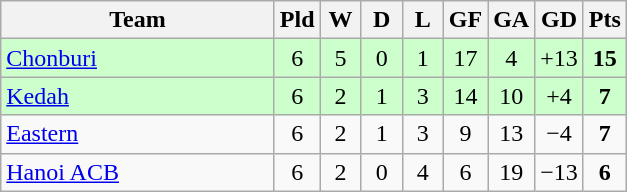<table class="wikitable" style="text-align:center;">
<tr>
<th width=175>Team</th>
<th width=20 abbr="Played">Pld</th>
<th width=20 abbr="Won">W</th>
<th width=20 abbr="Drawn">D</th>
<th width=20 abbr="Lost">L</th>
<th width=20 abbr="Goals for">GF</th>
<th width=20 abbr="Goals against">GA</th>
<th width=20 abbr="Goal difference">GD</th>
<th width=20 abbr="Points">Pts</th>
</tr>
<tr bgcolor=#ccffcc>
<td align="left"> <a href='#'>Chonburi</a></td>
<td>6</td>
<td>5</td>
<td>0</td>
<td>1</td>
<td>17</td>
<td>4</td>
<td>+13</td>
<td><strong>15</strong></td>
</tr>
<tr bgcolor=#ccffcc>
<td align="left"> <a href='#'>Kedah</a></td>
<td>6</td>
<td>2</td>
<td>1</td>
<td>3</td>
<td>14</td>
<td>10</td>
<td>+4</td>
<td><strong>7</strong></td>
</tr>
<tr>
<td align="left"> <a href='#'>Eastern</a></td>
<td>6</td>
<td>2</td>
<td>1</td>
<td>3</td>
<td>9</td>
<td>13</td>
<td>−4</td>
<td><strong>7</strong></td>
</tr>
<tr>
<td align="left"> <a href='#'>Hanoi ACB</a></td>
<td>6</td>
<td>2</td>
<td>0</td>
<td>4</td>
<td>6</td>
<td>19</td>
<td>−13</td>
<td><strong>6</strong></td>
</tr>
</table>
